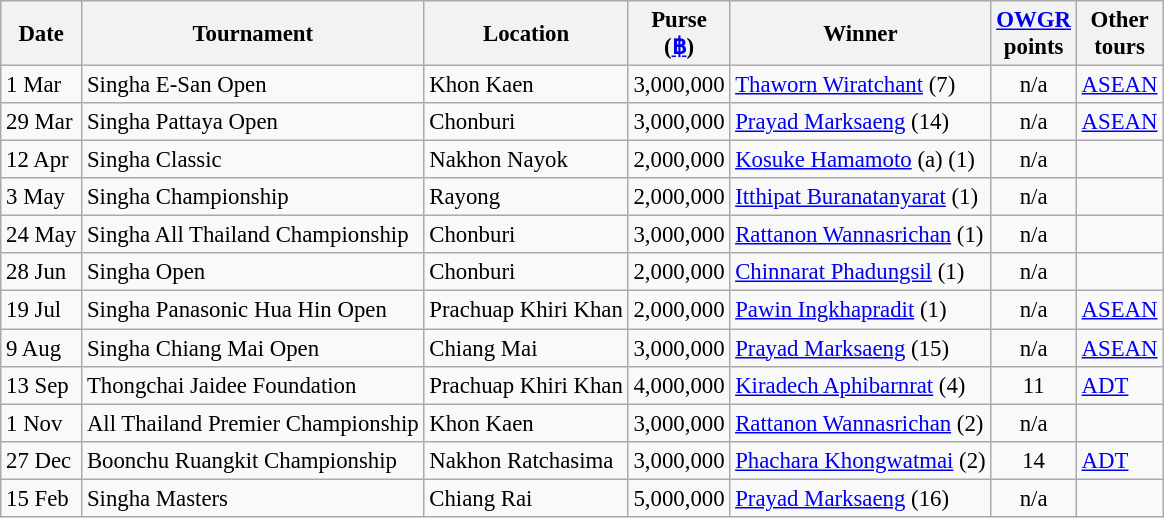<table class="wikitable" style="font-size:95%">
<tr>
<th>Date</th>
<th>Tournament</th>
<th>Location</th>
<th>Purse<br>(<a href='#'>฿</a>)</th>
<th>Winner</th>
<th><a href='#'>OWGR</a><br>points</th>
<th>Other<br>tours</th>
</tr>
<tr>
<td>1 Mar</td>
<td>Singha E-San Open</td>
<td>Khon Kaen</td>
<td align=right>3,000,000</td>
<td> <a href='#'>Thaworn Wiratchant</a> (7)</td>
<td align=center>n/a</td>
<td><a href='#'>ASEAN</a></td>
</tr>
<tr>
<td>29 Mar</td>
<td>Singha Pattaya Open</td>
<td>Chonburi</td>
<td align=right>3,000,000</td>
<td> <a href='#'>Prayad Marksaeng</a> (14)</td>
<td align=center>n/a</td>
<td><a href='#'>ASEAN</a></td>
</tr>
<tr>
<td>12 Apr</td>
<td>Singha Classic</td>
<td>Nakhon Nayok</td>
<td align=right>2,000,000</td>
<td> <a href='#'>Kosuke Hamamoto</a> (a) (1)</td>
<td align=center>n/a</td>
<td></td>
</tr>
<tr>
<td>3 May</td>
<td>Singha Championship</td>
<td>Rayong</td>
<td align=right>2,000,000</td>
<td> <a href='#'>Itthipat Buranatanyarat</a> (1)</td>
<td align=center>n/a</td>
<td></td>
</tr>
<tr>
<td>24 May</td>
<td>Singha All Thailand Championship</td>
<td>Chonburi</td>
<td align=right>3,000,000</td>
<td> <a href='#'>Rattanon Wannasrichan</a> (1)</td>
<td align=center>n/a</td>
<td></td>
</tr>
<tr>
<td>28 Jun</td>
<td>Singha Open</td>
<td>Chonburi</td>
<td align=right>2,000,000</td>
<td> <a href='#'>Chinnarat Phadungsil</a> (1)</td>
<td align=center>n/a</td>
<td></td>
</tr>
<tr>
<td>19 Jul</td>
<td>Singha Panasonic Hua Hin Open</td>
<td>Prachuap Khiri Khan</td>
<td align=right>2,000,000</td>
<td> <a href='#'>Pawin Ingkhapradit</a> (1)</td>
<td align=center>n/a</td>
<td><a href='#'>ASEAN</a></td>
</tr>
<tr>
<td>9 Aug</td>
<td>Singha Chiang Mai Open</td>
<td>Chiang Mai</td>
<td align=right>3,000,000</td>
<td> <a href='#'>Prayad Marksaeng</a> (15)</td>
<td align=center>n/a</td>
<td><a href='#'>ASEAN</a></td>
</tr>
<tr>
<td>13 Sep</td>
<td>Thongchai Jaidee Foundation</td>
<td>Prachuap Khiri Khan</td>
<td align=right>4,000,000</td>
<td> <a href='#'>Kiradech Aphibarnrat</a> (4)</td>
<td align=center>11</td>
<td><a href='#'>ADT</a></td>
</tr>
<tr>
<td>1 Nov</td>
<td>All Thailand Premier Championship</td>
<td>Khon Kaen</td>
<td align=right>3,000,000</td>
<td> <a href='#'>Rattanon Wannasrichan</a> (2)</td>
<td align=center>n/a</td>
<td></td>
</tr>
<tr>
<td>27 Dec</td>
<td>Boonchu Ruangkit Championship</td>
<td>Nakhon Ratchasima</td>
<td align=right>3,000,000</td>
<td> <a href='#'>Phachara Khongwatmai</a> (2)</td>
<td align=center>14</td>
<td><a href='#'>ADT</a></td>
</tr>
<tr>
<td>15 Feb</td>
<td>Singha Masters</td>
<td>Chiang Rai</td>
<td align=right>5,000,000</td>
<td> <a href='#'>Prayad Marksaeng</a> (16)</td>
<td align=center>n/a</td>
<td></td>
</tr>
</table>
